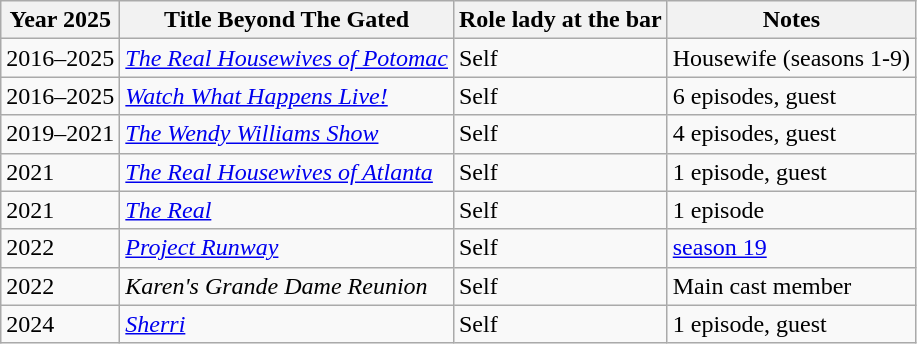<table class="wikitable sortable">
<tr>
<th>Year 2025</th>
<th>Title Beyond The Gated</th>
<th>Role lady at the bar</th>
<th>Notes</th>
</tr>
<tr>
<td>2016–2025</td>
<td><em><a href='#'>The Real Housewives of Potomac</a></em></td>
<td>Self</td>
<td>Housewife (seasons 1-9)</td>
</tr>
<tr>
<td>2016–2025</td>
<td><em><a href='#'>Watch What Happens Live!</a></em></td>
<td>Self</td>
<td>6 episodes, guest</td>
</tr>
<tr>
<td>2019–2021</td>
<td><em><a href='#'>The Wendy Williams Show</a></em></td>
<td>Self</td>
<td>4 episodes, guest</td>
</tr>
<tr>
<td>2021</td>
<td><em><a href='#'>The Real Housewives of Atlanta</a></em></td>
<td>Self</td>
<td>1 episode, guest</td>
</tr>
<tr>
<td>2021</td>
<td><em><a href='#'>The Real</a></em></td>
<td>Self</td>
<td>1 episode</td>
</tr>
<tr>
<td>2022</td>
<td><em><a href='#'>Project Runway</a></em></td>
<td>Self</td>
<td><a href='#'>season 19</a></td>
</tr>
<tr>
<td>2022</td>
<td><em>Karen's Grande Dame Reunion</em></td>
<td>Self</td>
<td>Main cast member</td>
</tr>
<tr>
<td>2024</td>
<td><em><a href='#'>Sherri</a></em></td>
<td>Self</td>
<td>1 episode, guest</td>
</tr>
</table>
